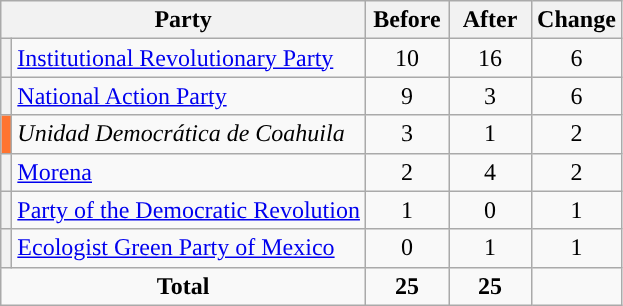<table class="wikitable" style="text-align:center;">
<tr>
<th colspan="2">Party</th>
<th style="width:3em">Before</th>
<th style="width:3em">After</th>
<th style="width:3em">Change</th>
</tr>
<tr>
<th style="background-color:"></th>
<td style="text-align:left;"><a href='#'>Institutional Revolutionary Party</a></td>
<td>10</td>
<td>16</td>
<td>6</td>
</tr>
<tr>
<th style="background-color:"></th>
<td style="text-align:left;"><a href='#'>National Action Party</a></td>
<td>9</td>
<td>3</td>
<td>6</td>
</tr>
<tr>
<th style="background-color:#ff7430;"></th>
<td style="text-align:left;"><em>Unidad Democrática de Coahuila</em></td>
<td>3</td>
<td>1</td>
<td>2</td>
</tr>
<tr>
<th style="background-color:"></th>
<td style="text-align:left;"><a href='#'>Morena</a></td>
<td>2</td>
<td>4</td>
<td>2</td>
</tr>
<tr>
<th style="background-color:"></th>
<td style="text-align:left;"><a href='#'>Party of the Democratic Revolution</a></td>
<td>1</td>
<td>0</td>
<td>1</td>
</tr>
<tr>
<th style="background-color:"></th>
<td style="text-align:left;"><a href='#'>Ecologist Green Party of Mexico</a></td>
<td>0</td>
<td>1</td>
<td>1</td>
</tr>
<tr>
<td colspan="2"><strong>Total</strong></td>
<td><strong>25</strong></td>
<td><strong>25</strong></td>
<td></td>
</tr>
</table>
